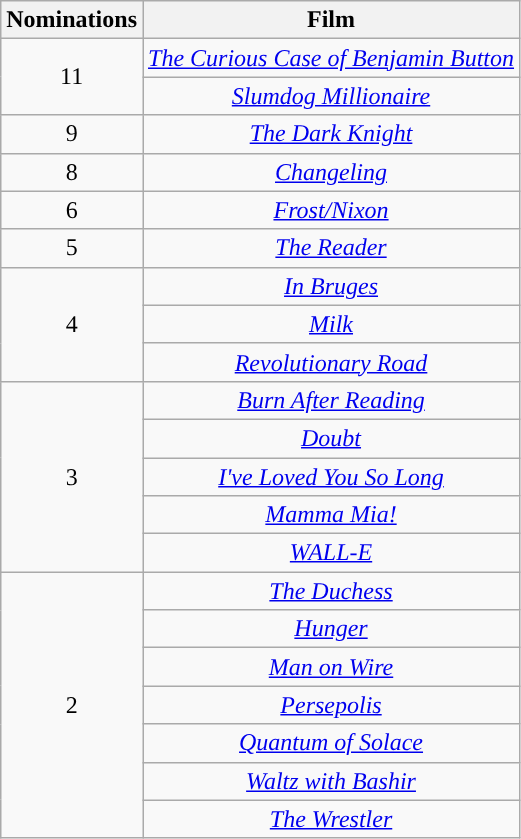<table class="wikitable" style="text-align:center;">
<tr>
<th style="background:">Nominations</th>
<th style="background:">Film</th>
</tr>
<tr>
<td rowspan="2">11</td>
<td><em><a href='#'>The Curious Case of Benjamin Button</a></em></td>
</tr>
<tr>
<td><em><a href='#'>Slumdog Millionaire</a></em></td>
</tr>
<tr>
<td>9</td>
<td><em><a href='#'>The Dark Knight</a></em></td>
</tr>
<tr>
<td>8</td>
<td><em><a href='#'>Changeling</a></em></td>
</tr>
<tr>
<td>6</td>
<td><em><a href='#'>Frost/Nixon</a></em></td>
</tr>
<tr>
<td>5</td>
<td><em><a href='#'>The Reader</a></em></td>
</tr>
<tr>
<td rowspan="3">4</td>
<td><em><a href='#'>In Bruges</a></em></td>
</tr>
<tr>
<td><em><a href='#'>Milk</a></em></td>
</tr>
<tr>
<td><em><a href='#'>Revolutionary Road</a></em></td>
</tr>
<tr>
<td rowspan="5">3</td>
<td><em><a href='#'>Burn After Reading</a></em></td>
</tr>
<tr>
<td><em><a href='#'>Doubt</a></em></td>
</tr>
<tr>
<td><em><a href='#'>I've Loved You So Long</a></em></td>
</tr>
<tr>
<td><em><a href='#'>Mamma Mia!</a></em></td>
</tr>
<tr>
<td><em><a href='#'>WALL-E</a></em></td>
</tr>
<tr>
<td rowspan="7">2</td>
<td><em><a href='#'>The Duchess</a></em></td>
</tr>
<tr>
<td><em><a href='#'>Hunger</a></em></td>
</tr>
<tr>
<td><em><a href='#'>Man on Wire</a></em></td>
</tr>
<tr>
<td><em><a href='#'>Persepolis</a></em></td>
</tr>
<tr>
<td><em><a href='#'>Quantum of Solace</a></em></td>
</tr>
<tr>
<td><em><a href='#'>Waltz with Bashir</a></em></td>
</tr>
<tr>
<td><em><a href='#'>The Wrestler</a></em></td>
</tr>
</table>
